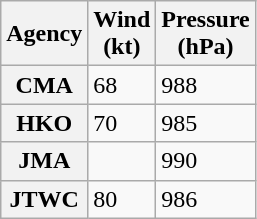<table class="wikitable floatleft">
<tr>
<th>Agency</th>
<th>Wind<br>(kt)</th>
<th>Pressure<br>(hPa)</th>
</tr>
<tr>
<th>CMA</th>
<td>68</td>
<td>988</td>
</tr>
<tr>
<th>HKO</th>
<td>70</td>
<td>985</td>
</tr>
<tr>
<th>JMA</th>
<td></td>
<td>990</td>
</tr>
<tr>
<th>JTWC</th>
<td>80</td>
<td>986</td>
</tr>
</table>
